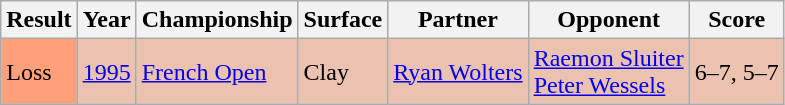<table class="sortable wikitable">
<tr>
<th>Result</th>
<th>Year</th>
<th>Championship</th>
<th>Surface</th>
<th>Partner</th>
<th>Opponent</th>
<th>Score</th>
</tr>
<tr style="background:#ebc2af;">
<td style="background:#ffa07a;">Loss</td>
<td><a href='#'>1995</a></td>
<td><a href='#'>French Open</a></td>
<td>Clay</td>
<td> <a href='#'>Ryan Wolters</a></td>
<td> <a href='#'>Raemon Sluiter</a><br> <a href='#'>Peter Wessels</a></td>
<td>6–7, 5–7</td>
</tr>
</table>
